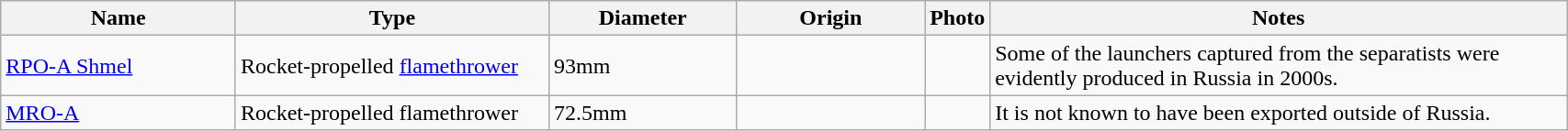<table class="wikitable" style="width:90%;">
<tr>
<th style="width:15%;">Name</th>
<th style="width:20%;">Type</th>
<th style="width:12%;">Diameter</th>
<th style="width:12%;">Origin</th>
<th>Photo</th>
<th>Notes</th>
</tr>
<tr>
<td><a href='#'>RPO-A Shmel</a></td>
<td>Rocket-propelled <a href='#'>flamethrower</a></td>
<td>93mm</td>
<td></td>
<td></td>
<td>Some of the launchers captured from the separatists were evidently produced in Russia in 2000s.</td>
</tr>
<tr>
<td><a href='#'>MRO-A</a></td>
<td>Rocket-propelled flamethrower</td>
<td>72.5mm</td>
<td></td>
<td></td>
<td>It is not known to have been exported outside of Russia.</td>
</tr>
</table>
